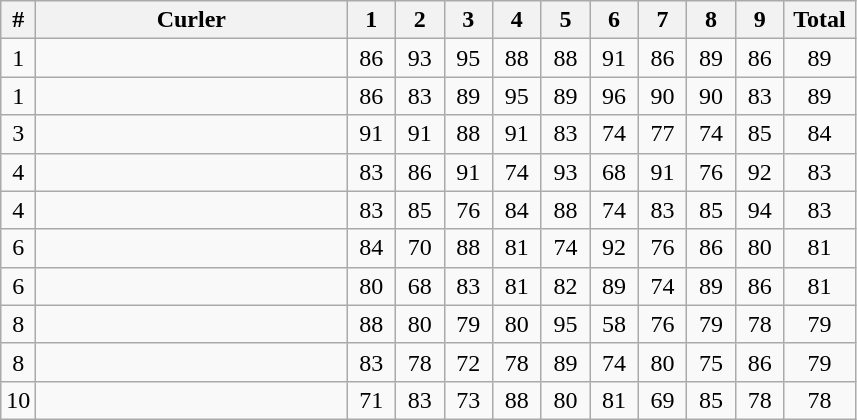<table class="wikitable sortable" style="text-align:center">
<tr>
<th>#</th>
<th width=200>Curler</th>
<th width=25>1</th>
<th width=25>2</th>
<th width=25>3</th>
<th width=25>4</th>
<th width=25>5</th>
<th width=25>6</th>
<th width=25>7</th>
<th width=25>8</th>
<th width=25>9</th>
<th width=40>Total</th>
</tr>
<tr>
<td>1</td>
<td align=left></td>
<td>86</td>
<td>93</td>
<td>95</td>
<td>88</td>
<td>88</td>
<td>91</td>
<td>86</td>
<td>89</td>
<td>86</td>
<td>89</td>
</tr>
<tr>
<td>1</td>
<td align=left></td>
<td>86</td>
<td>83</td>
<td>89</td>
<td>95</td>
<td>89</td>
<td>96</td>
<td>90</td>
<td>90</td>
<td>83</td>
<td>89</td>
</tr>
<tr>
<td>3</td>
<td align=left></td>
<td>91</td>
<td>91</td>
<td>88</td>
<td>91</td>
<td>83</td>
<td>74</td>
<td>77</td>
<td>74</td>
<td>85</td>
<td>84</td>
</tr>
<tr>
<td>4</td>
<td align=left></td>
<td>83</td>
<td>86</td>
<td>91</td>
<td>74</td>
<td>93</td>
<td>68</td>
<td>91</td>
<td>76</td>
<td>92</td>
<td>83</td>
</tr>
<tr>
<td>4</td>
<td align=left></td>
<td>83</td>
<td>85</td>
<td>76</td>
<td>84</td>
<td>88</td>
<td>74</td>
<td>83</td>
<td>85</td>
<td>94</td>
<td>83</td>
</tr>
<tr>
<td>6</td>
<td align=left></td>
<td>84</td>
<td>70</td>
<td>88</td>
<td>81</td>
<td>74</td>
<td>92</td>
<td>76</td>
<td>86</td>
<td>80</td>
<td>81</td>
</tr>
<tr>
<td>6</td>
<td align=left></td>
<td>80</td>
<td>68</td>
<td>83</td>
<td>81</td>
<td>82</td>
<td>89</td>
<td>74</td>
<td>89</td>
<td>86</td>
<td>81</td>
</tr>
<tr>
<td>8</td>
<td align=left></td>
<td>88</td>
<td>80</td>
<td>79</td>
<td>80</td>
<td>95</td>
<td>58</td>
<td>76</td>
<td>79</td>
<td>78</td>
<td>79</td>
</tr>
<tr>
<td>8</td>
<td align=left></td>
<td>83</td>
<td>78</td>
<td>72</td>
<td>78</td>
<td>89</td>
<td>74</td>
<td>80</td>
<td>75</td>
<td>86</td>
<td>79</td>
</tr>
<tr>
<td>10</td>
<td align=left></td>
<td>71</td>
<td>83</td>
<td>73</td>
<td>88</td>
<td>80</td>
<td>81</td>
<td>69</td>
<td>85</td>
<td>78</td>
<td>78</td>
</tr>
</table>
